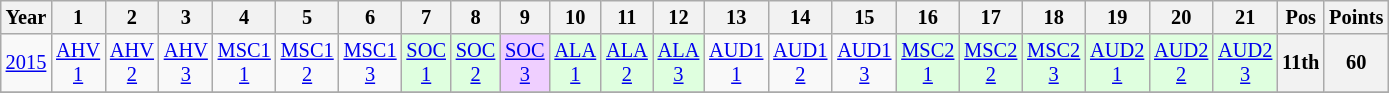<table class="wikitable" style="text-align:center; font-size:85%">
<tr>
<th>Year</th>
<th>1</th>
<th>2</th>
<th>3</th>
<th>4</th>
<th>5</th>
<th>6</th>
<th>7</th>
<th>8</th>
<th>9</th>
<th>10</th>
<th>11</th>
<th>12</th>
<th>13</th>
<th>14</th>
<th>15</th>
<th>16</th>
<th>17</th>
<th>18</th>
<th>19</th>
<th>20</th>
<th>21</th>
<th>Pos</th>
<th>Points</th>
</tr>
<tr>
<td><a href='#'>2015</a></td>
<td><a href='#'>AHV<br>1</a></td>
<td><a href='#'>AHV<br>2</a></td>
<td><a href='#'>AHV<br>3</a></td>
<td><a href='#'>MSC1<br>1</a></td>
<td><a href='#'>MSC1<br>2</a></td>
<td><a href='#'>MSC1<br>3</a></td>
<td style="background:#DFFFDF;"><a href='#'>SOC<br>1</a><br></td>
<td style="background:#DFFFDF;"><a href='#'>SOC<br>2</a><br></td>
<td style="background:#EFCFFF;"><a href='#'>SOC<br>3</a><br></td>
<td style="background:#DFFFDF;"><a href='#'>ALA<br>1</a><br></td>
<td style="background:#DFFFDF;"><a href='#'>ALA<br>2</a><br></td>
<td style="background:#DFFFDF;"><a href='#'>ALA<br>3</a><br></td>
<td><a href='#'>AUD1<br>1</a></td>
<td><a href='#'>AUD1<br>2</a></td>
<td><a href='#'>AUD1<br>3</a></td>
<td style="background:#DFFFDF;"><a href='#'>MSC2<br>1</a><br></td>
<td style="background:#DFFFDF;"><a href='#'>MSC2<br>2</a><br></td>
<td style="background:#DFFFDF;"><a href='#'>MSC2<br>3</a><br></td>
<td style="background:#DFFFDF;"><a href='#'>AUD2<br>1</a><br></td>
<td style="background:#DFFFDF;"><a href='#'>AUD2<br>2</a><br></td>
<td style="background:#DFFFDF;"><a href='#'>AUD2<br>3</a><br></td>
<th>11th</th>
<th>60</th>
</tr>
<tr>
</tr>
</table>
